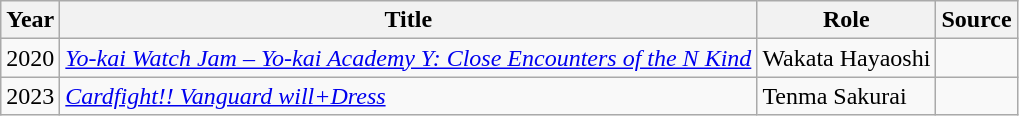<table class="wikitable sortable plainrowheaders">
<tr>
<th>Year</th>
<th>Title</th>
<th>Role</th>
<th class="unsortable">Source</th>
</tr>
<tr>
<td>2020</td>
<td><em><a href='#'>Yo-kai Watch Jam – Yo-kai Academy Y: Close Encounters of the N Kind</a></em></td>
<td>Wakata Hayaoshi</td>
<td></td>
</tr>
<tr>
<td>2023</td>
<td><em><a href='#'>Cardfight!! Vanguard will+Dress</a></em></td>
<td>Tenma Sakurai</td>
<td></td>
</tr>
</table>
